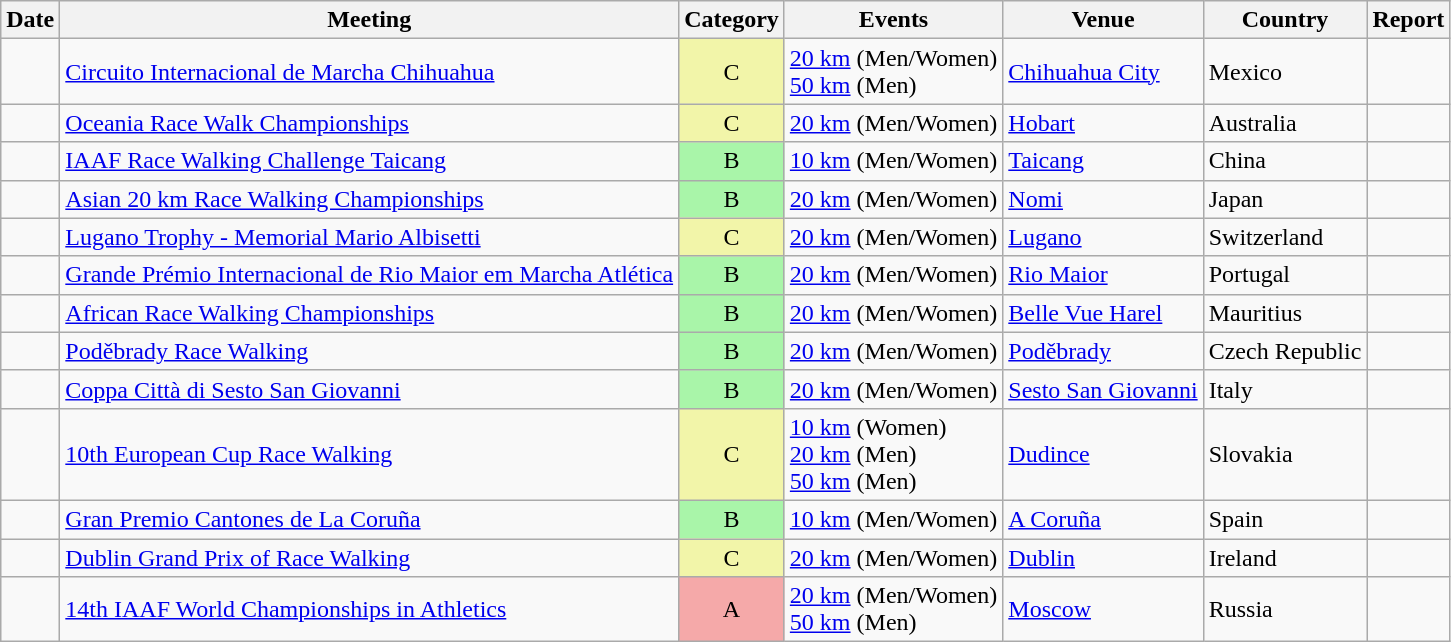<table class="wikitable sortable">
<tr>
<th>Date</th>
<th>Meeting</th>
<th>Category</th>
<th>Events</th>
<th>Venue</th>
<th>Country</th>
<th>Report</th>
</tr>
<tr>
<td></td>
<td><a href='#'>Circuito Internacional de Marcha Chihuahua</a></td>
<td align=center bgcolor=#F2F5A9>C</td>
<td><a href='#'>20 km</a> (Men/Women) <br> <a href='#'>50 km</a> (Men)</td>
<td><a href='#'>Chihuahua City</a></td>
<td>Mexico</td>
<td></td>
</tr>
<tr>
<td></td>
<td><a href='#'>Oceania Race Walk Championships</a></td>
<td align=center bgcolor=#F2F5A9>C</td>
<td><a href='#'>20 km</a> (Men/Women)</td>
<td><a href='#'>Hobart</a></td>
<td>Australia</td>
<td></td>
</tr>
<tr>
<td></td>
<td><a href='#'>IAAF Race Walking Challenge Taicang</a></td>
<td align=center bgcolor=#A9F5A9>B</td>
<td><a href='#'>10 km</a> (Men/Women)</td>
<td><a href='#'>Taicang</a></td>
<td>China</td>
<td></td>
</tr>
<tr>
<td></td>
<td><a href='#'>Asian 20 km Race Walking Championships</a></td>
<td align=center bgcolor=#A9F5A9>B</td>
<td><a href='#'>20 km</a> (Men/Women)</td>
<td><a href='#'>Nomi</a></td>
<td>Japan</td>
<td></td>
</tr>
<tr>
<td></td>
<td><a href='#'>Lugano Trophy - Memorial Mario Albisetti</a></td>
<td align=center bgcolor=#F2F5A9>C</td>
<td><a href='#'>20 km</a> (Men/Women)</td>
<td><a href='#'>Lugano</a></td>
<td>Switzerland</td>
<td></td>
</tr>
<tr>
<td></td>
<td><a href='#'>Grande Prémio Internacional de Rio Maior em Marcha Atlética</a></td>
<td align=center bgcolor=#A9F5A9>B</td>
<td><a href='#'>20 km</a> (Men/Women)</td>
<td><a href='#'>Rio Maior</a></td>
<td>Portugal</td>
<td></td>
</tr>
<tr>
<td></td>
<td><a href='#'>African Race Walking Championships</a></td>
<td align=center bgcolor=#A9F5A9>B</td>
<td><a href='#'>20 km</a> (Men/Women)</td>
<td><a href='#'>Belle Vue Harel</a></td>
<td>Mauritius</td>
<td></td>
</tr>
<tr>
<td></td>
<td><a href='#'>Poděbrady Race Walking</a></td>
<td align=center bgcolor=#A9F5A9>B</td>
<td><a href='#'>20 km</a> (Men/Women)</td>
<td><a href='#'>Poděbrady</a></td>
<td>Czech Republic</td>
<td></td>
</tr>
<tr>
<td></td>
<td><a href='#'>Coppa Città di Sesto San Giovanni</a></td>
<td align=center bgcolor=#A9F5A9>B</td>
<td><a href='#'>20 km</a> (Men/Women)</td>
<td><a href='#'>Sesto San Giovanni</a></td>
<td>Italy</td>
<td></td>
</tr>
<tr>
<td></td>
<td><a href='#'>10th European Cup Race Walking</a></td>
<td align=center bgcolor=#F2F5A9>C</td>
<td><a href='#'>10 km</a> (Women)<br> <a href='#'>20 km</a> (Men)<br> <a href='#'>50 km</a> (Men)</td>
<td><a href='#'>Dudince</a></td>
<td>Slovakia</td>
<td></td>
</tr>
<tr>
<td></td>
<td><a href='#'>Gran Premio Cantones de La Coruña</a></td>
<td align=center bgcolor=#A9F5A9>B</td>
<td><a href='#'>10 km</a> (Men/Women)</td>
<td><a href='#'>A Coruña</a></td>
<td>Spain</td>
<td></td>
</tr>
<tr>
<td></td>
<td><a href='#'>Dublin Grand Prix of Race Walking</a></td>
<td align=center bgcolor=#F2F5A9>C</td>
<td><a href='#'>20 km</a> (Men/Women)</td>
<td><a href='#'>Dublin</a></td>
<td>Ireland</td>
<td></td>
</tr>
<tr>
<td></td>
<td><a href='#'>14th IAAF World Championships in Athletics</a></td>
<td align=center bgcolor=#F5A9A9>A</td>
<td><a href='#'>20 km</a> (Men/Women) <br> <a href='#'>50 km</a> (Men)</td>
<td><a href='#'>Moscow</a></td>
<td>Russia</td>
<td></td>
</tr>
</table>
